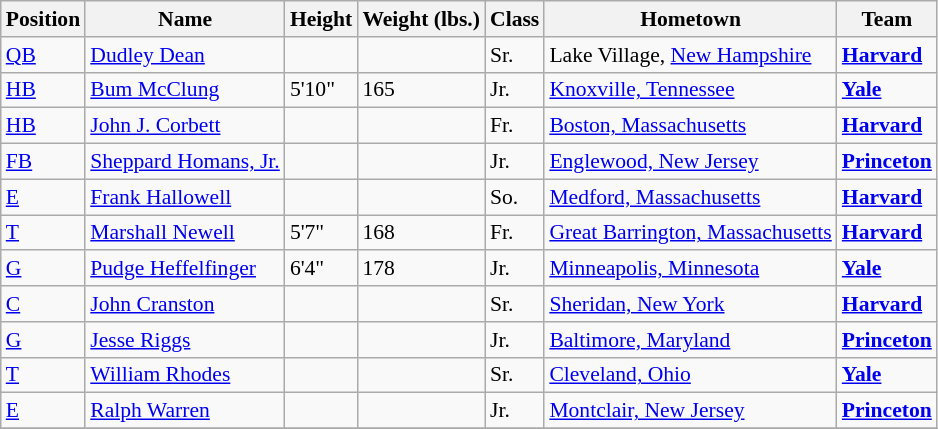<table class="wikitable" style="font-size: 90%">
<tr>
<th>Position</th>
<th>Name</th>
<th>Height</th>
<th>Weight (lbs.)</th>
<th>Class</th>
<th>Hometown</th>
<th>Team</th>
</tr>
<tr>
<td><a href='#'>QB</a></td>
<td><a href='#'>Dudley Dean</a></td>
<td></td>
<td></td>
<td>Sr.</td>
<td>Lake Village, <a href='#'>New Hampshire</a></td>
<td><strong><a href='#'>Harvard</a></strong></td>
</tr>
<tr>
<td><a href='#'>HB</a></td>
<td><a href='#'>Bum McClung</a></td>
<td>5'10"</td>
<td>165</td>
<td>Jr.</td>
<td><a href='#'>Knoxville, Tennessee</a></td>
<td><strong><a href='#'>Yale</a></strong></td>
</tr>
<tr>
<td><a href='#'>HB</a></td>
<td><a href='#'>John J. Corbett</a></td>
<td></td>
<td></td>
<td>Fr.</td>
<td><a href='#'>Boston, Massachusetts</a></td>
<td><strong><a href='#'>Harvard</a></strong></td>
</tr>
<tr>
<td><a href='#'>FB</a></td>
<td><a href='#'>Sheppard Homans, Jr.</a></td>
<td></td>
<td></td>
<td>Jr.</td>
<td><a href='#'>Englewood, New Jersey</a></td>
<td><strong><a href='#'>Princeton</a></strong></td>
</tr>
<tr>
<td><a href='#'>E</a></td>
<td><a href='#'>Frank Hallowell</a></td>
<td></td>
<td></td>
<td>So.</td>
<td><a href='#'>Medford, Massachusetts</a></td>
<td><strong><a href='#'>Harvard</a></strong></td>
</tr>
<tr>
<td><a href='#'>T</a></td>
<td><a href='#'>Marshall Newell</a></td>
<td>5'7"</td>
<td>168</td>
<td>Fr.</td>
<td><a href='#'>Great Barrington, Massachusetts</a></td>
<td><strong><a href='#'>Harvard</a></strong></td>
</tr>
<tr>
<td><a href='#'>G</a></td>
<td><a href='#'>Pudge Heffelfinger</a></td>
<td>6'4"</td>
<td>178</td>
<td>Jr.</td>
<td><a href='#'>Minneapolis, Minnesota</a></td>
<td><strong><a href='#'>Yale</a></strong></td>
</tr>
<tr>
<td><a href='#'>C</a></td>
<td><a href='#'>John Cranston</a></td>
<td></td>
<td></td>
<td>Sr.</td>
<td><a href='#'>Sheridan, New York</a></td>
<td><strong><a href='#'>Harvard</a></strong></td>
</tr>
<tr>
<td><a href='#'>G</a></td>
<td><a href='#'>Jesse Riggs</a></td>
<td></td>
<td></td>
<td>Jr.</td>
<td><a href='#'>Baltimore, Maryland</a></td>
<td><strong><a href='#'>Princeton</a></strong></td>
</tr>
<tr>
<td><a href='#'>T</a></td>
<td><a href='#'>William Rhodes</a></td>
<td></td>
<td></td>
<td>Sr.</td>
<td><a href='#'>Cleveland, Ohio</a></td>
<td><strong><a href='#'>Yale</a></strong></td>
</tr>
<tr>
<td><a href='#'>E</a></td>
<td><a href='#'>Ralph Warren</a></td>
<td></td>
<td></td>
<td>Jr.</td>
<td><a href='#'>Montclair, New Jersey</a></td>
<td><strong><a href='#'>Princeton</a></strong></td>
</tr>
<tr>
</tr>
</table>
